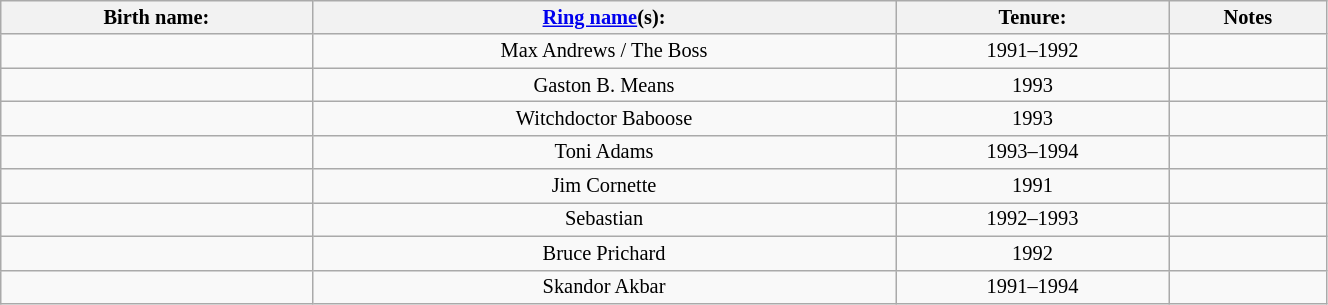<table class="sortable wikitable" style="font-size:85%; text-align:center; width:70%;">
<tr>
<th>Birth name:</th>
<th><a href='#'>Ring name</a>(s):</th>
<th>Tenure:</th>
<th>Notes</th>
</tr>
<tr>
<td></td>
<td>Max Andrews / The Boss</td>
<td sort>1991–1992</td>
<td></td>
</tr>
<tr>
<td></td>
<td>Gaston B. Means</td>
<td sort>1993</td>
<td></td>
</tr>
<tr>
<td></td>
<td>Witchdoctor Baboose</td>
<td sort>1993</td>
<td></td>
</tr>
<tr>
<td> </td>
<td>Toni Adams</td>
<td sort>1993–1994</td>
<td></td>
</tr>
<tr>
<td></td>
<td>Jim Cornette</td>
<td sort>1991</td>
<td></td>
</tr>
<tr>
<td></td>
<td>Sebastian</td>
<td sort>1992–1993</td>
<td></td>
</tr>
<tr>
<td></td>
<td>Bruce Prichard</td>
<td sort>1992</td>
<td></td>
</tr>
<tr>
<td> </td>
<td>Skandor Akbar</td>
<td sort>1991–1994</td>
<td></td>
</tr>
</table>
